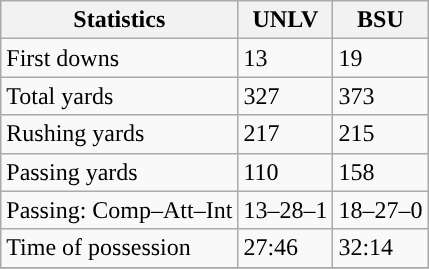<table class="wikitable" style="float: left;">
<tr>
<th>Statistics</th>
<th>UNLV</th>
<th>BSU</th>
</tr>
<tr>
<td>First downs</td>
<td>13</td>
<td>19</td>
</tr>
<tr>
<td>Total yards</td>
<td>327</td>
<td>373</td>
</tr>
<tr>
<td>Rushing yards</td>
<td>217</td>
<td>215</td>
</tr>
<tr>
<td>Passing yards</td>
<td>110</td>
<td>158</td>
</tr>
<tr>
<td>Passing: Comp–Att–Int</td>
<td>13–28–1</td>
<td>18–27–0</td>
</tr>
<tr>
<td>Time of possession</td>
<td>27:46</td>
<td>32:14</td>
</tr>
<tr>
</tr>
</table>
